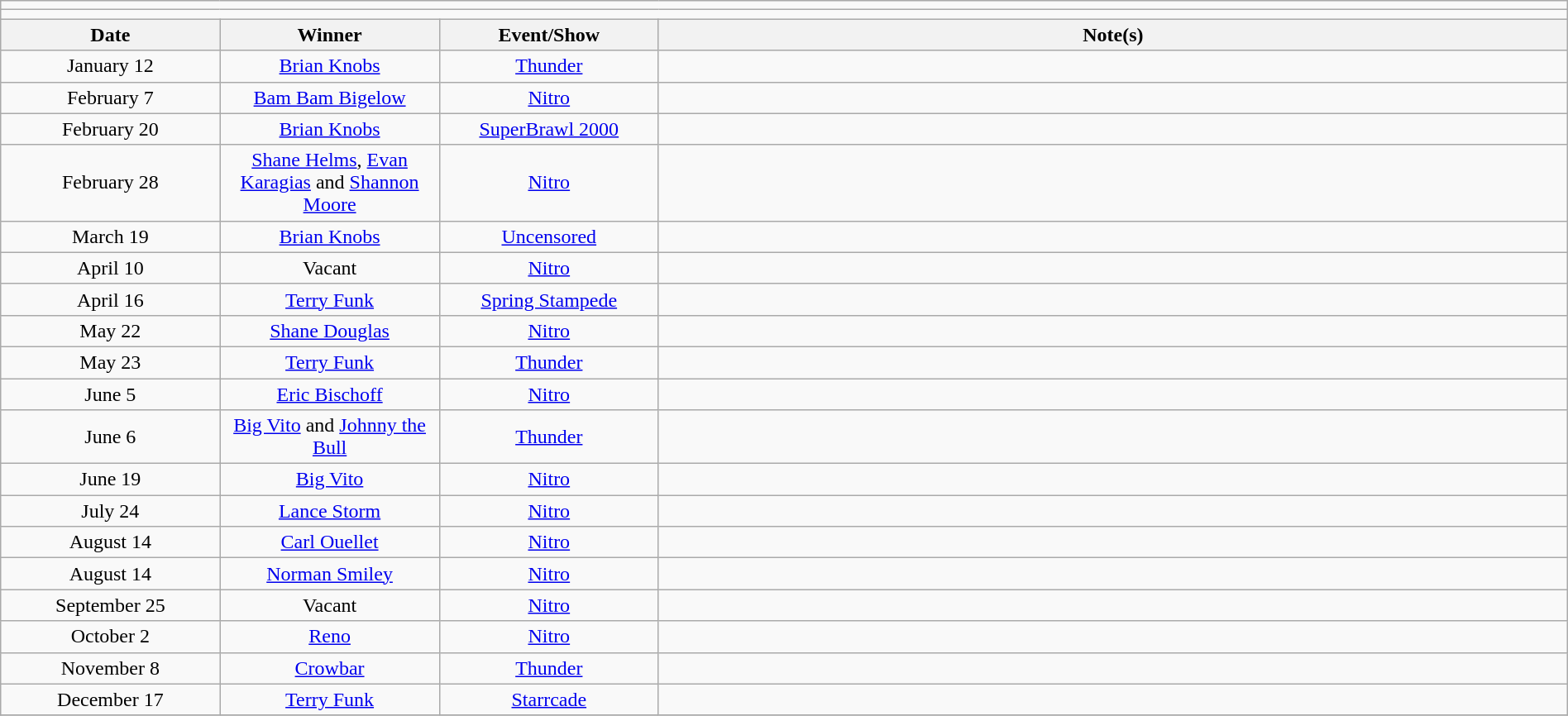<table class="wikitable" style="text-align:center; width:100%;">
<tr>
<td colspan="5"></td>
</tr>
<tr>
<td colspan="5"><strong></strong></td>
</tr>
<tr>
<th width=14%>Date</th>
<th width=14%>Winner</th>
<th width=14%>Event/Show</th>
<th width=58%>Note(s)</th>
</tr>
<tr>
<td>January 12</td>
<td><a href='#'>Brian Knobs</a></td>
<td><a href='#'>Thunder</a></td>
<td align=left></td>
</tr>
<tr>
<td>February 7</td>
<td><a href='#'>Bam Bam Bigelow</a></td>
<td><a href='#'>Nitro</a></td>
<td align=left></td>
</tr>
<tr>
<td>February 20</td>
<td><a href='#'>Brian Knobs</a></td>
<td><a href='#'>SuperBrawl 2000</a></td>
<td align=left></td>
</tr>
<tr>
<td>February 28</td>
<td><a href='#'>Shane Helms</a>, <a href='#'>Evan Karagias</a> and <a href='#'>Shannon Moore</a></td>
<td><a href='#'>Nitro</a></td>
<td align=left></td>
</tr>
<tr>
<td>March 19</td>
<td><a href='#'>Brian Knobs</a></td>
<td><a href='#'>Uncensored</a></td>
<td align=left></td>
</tr>
<tr>
<td>April 10</td>
<td>Vacant</td>
<td><a href='#'>Nitro</a></td>
<td align=left></td>
</tr>
<tr>
<td>April 16</td>
<td><a href='#'>Terry Funk</a></td>
<td><a href='#'>Spring Stampede</a></td>
<td align=left></td>
</tr>
<tr>
<td>May 22</td>
<td><a href='#'>Shane Douglas</a></td>
<td><a href='#'>Nitro</a></td>
<td align=left></td>
</tr>
<tr>
<td>May 23</td>
<td><a href='#'>Terry Funk</a></td>
<td><a href='#'>Thunder</a></td>
<td align=left></td>
</tr>
<tr>
<td>June 5</td>
<td><a href='#'>Eric Bischoff</a></td>
<td><a href='#'>Nitro</a></td>
<td align=left></td>
</tr>
<tr>
<td>June 6</td>
<td><a href='#'>Big Vito</a> and <a href='#'>Johnny the Bull</a></td>
<td><a href='#'>Thunder</a></td>
<td align=left></td>
</tr>
<tr>
<td>June 19</td>
<td><a href='#'>Big Vito</a></td>
<td><a href='#'>Nitro</a></td>
<td align=left></td>
</tr>
<tr>
<td>July 24</td>
<td><a href='#'>Lance Storm</a></td>
<td><a href='#'>Nitro</a></td>
<td align=left></td>
</tr>
<tr>
<td>August 14</td>
<td><a href='#'>Carl Ouellet</a></td>
<td><a href='#'>Nitro</a></td>
<td align=left></td>
</tr>
<tr>
<td>August 14</td>
<td><a href='#'>Norman Smiley</a></td>
<td><a href='#'>Nitro</a></td>
<td align=left></td>
</tr>
<tr>
<td>September 25</td>
<td>Vacant</td>
<td><a href='#'>Nitro</a></td>
<td align=left></td>
</tr>
<tr>
<td>October 2</td>
<td><a href='#'>Reno</a></td>
<td><a href='#'>Nitro</a></td>
<td align=left></td>
</tr>
<tr>
<td>November 8</td>
<td><a href='#'>Crowbar</a></td>
<td><a href='#'>Thunder</a></td>
<td align=left></td>
</tr>
<tr>
<td>December 17</td>
<td><a href='#'>Terry Funk</a></td>
<td><a href='#'>Starrcade</a></td>
<td align=left></td>
</tr>
<tr>
</tr>
</table>
